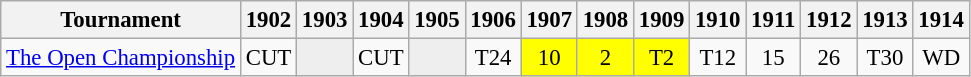<table class="wikitable" style="font-size:95%;text-align:center;">
<tr>
<th>Tournament</th>
<th>1902</th>
<th>1903</th>
<th>1904</th>
<th>1905</th>
<th>1906</th>
<th>1907</th>
<th>1908</th>
<th>1909</th>
<th>1910</th>
<th>1911</th>
<th>1912</th>
<th>1913</th>
<th>1914</th>
</tr>
<tr>
<td align="left"><a href='#'>The Open Championship</a></td>
<td>CUT</td>
<td style="background:#eeeeee;"></td>
<td>CUT</td>
<td style="background:#eeeeee;"></td>
<td>T24</td>
<td style="background:yellow;">10</td>
<td style="background:yellow;">2</td>
<td style="background:yellow;">T2</td>
<td>T12</td>
<td>15</td>
<td>26</td>
<td>T30</td>
<td>WD</td>
</tr>
</table>
